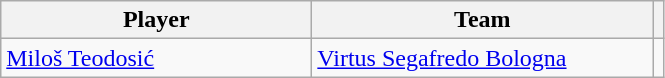<table class="wikitable" style="text-align: center;">
<tr>
<th style="width:200px;">Player</th>
<th style="width:220px;">Team</th>
<th></th>
</tr>
<tr>
<td align=left> <a href='#'>Miloš Teodosić</a></td>
<td align=left> <a href='#'>Virtus Segafredo Bologna</a></td>
<td></td>
</tr>
</table>
